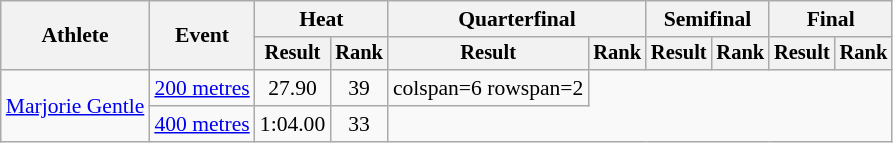<table class=wikitable style=font-size:90%>
<tr>
<th rowspan=2>Athlete</th>
<th rowspan=2>Event</th>
<th colspan=2>Heat</th>
<th colspan=2>Quarterfinal</th>
<th colspan=2>Semifinal</th>
<th colspan=2>Final</th>
</tr>
<tr style=font-size:95%>
<th>Result</th>
<th>Rank</th>
<th>Result</th>
<th>Rank</th>
<th>Result</th>
<th>Rank</th>
<th>Result</th>
<th>Rank</th>
</tr>
<tr align=center>
<td align=left rowspan=2><a href='#'>Marjorie Gentle</a></td>
<td align=left><a href='#'>200 metres</a></td>
<td>27.90</td>
<td>39</td>
<td>colspan=6 rowspan=2 </td>
</tr>
<tr align=center>
<td align=left><a href='#'>400 metres</a></td>
<td>1:04.00</td>
<td>33</td>
</tr>
</table>
